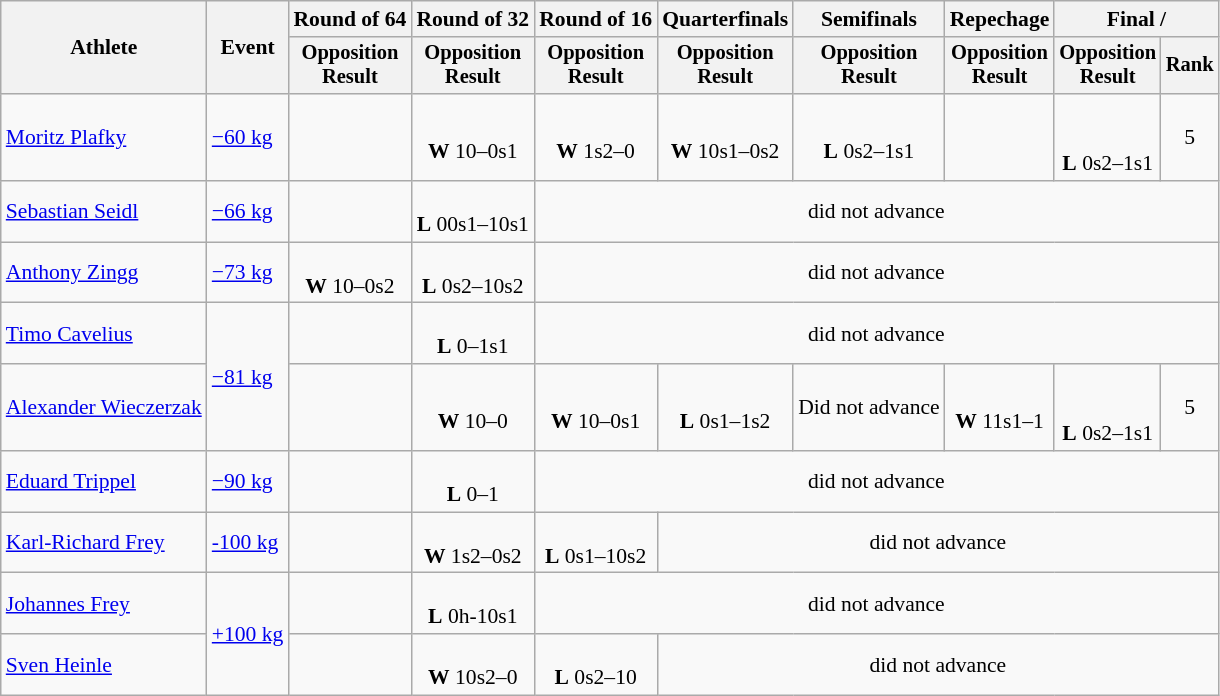<table class="wikitable" style="text-align:center; font-size:90%">
<tr>
<th rowspan=2>Athlete</th>
<th rowspan=2>Event</th>
<th>Round of 64</th>
<th>Round of 32</th>
<th>Round of 16</th>
<th>Quarterfinals</th>
<th>Semifinals</th>
<th>Repechage</th>
<th colspan=2>Final / </th>
</tr>
<tr style="font-size:95%">
<th>Opposition<br>Result</th>
<th>Opposition<br>Result</th>
<th>Opposition<br>Result</th>
<th>Opposition<br>Result</th>
<th>Opposition<br>Result</th>
<th>Opposition<br>Result</th>
<th>Opposition<br>Result</th>
<th>Rank</th>
</tr>
<tr>
<td align=left><a href='#'>Moritz Plafky</a></td>
<td align=left><a href='#'>−60 kg</a></td>
<td></td>
<td><br> <strong>W</strong> 10–0s1</td>
<td><br> <strong>W</strong> 1s2–0</td>
<td><br> <strong>W</strong> 10s1–0s2</td>
<td><br> <strong>L</strong> 0s2–1s1</td>
<td></td>
<td><br><br> <strong>L</strong> 0s2–1s1</td>
<td>5</td>
</tr>
<tr>
<td align=left><a href='#'>Sebastian Seidl</a></td>
<td align=left><a href='#'>−66 kg</a></td>
<td></td>
<td><br> <strong>L</strong> 00s1–10s1</td>
<td colspan=6>did not advance</td>
</tr>
<tr>
<td align=left><a href='#'>Anthony Zingg</a></td>
<td align=left><a href='#'>−73 kg</a></td>
<td><br> <strong>W</strong> 10–0s2</td>
<td><br> <strong>L</strong> 0s2–10s2</td>
<td colspan=6>did not advance</td>
</tr>
<tr>
<td align=left><a href='#'>Timo Cavelius</a></td>
<td rowspan=2  align=left><a href='#'>−81 kg</a></td>
<td></td>
<td><br> <strong>L</strong> 0–1s1</td>
<td colspan=6>did not advance</td>
</tr>
<tr>
<td align=left><a href='#'>Alexander Wieczerzak</a></td>
<td></td>
<td><br> <strong>W</strong> 10–0</td>
<td><br> <strong>W</strong> 10–0s1</td>
<td><br> <strong>L</strong> 0s1–1s2</td>
<td>Did not advance</td>
<td><br> <strong>W</strong> 11s1–1</td>
<td><br><br> <strong>L</strong> 0s2–1s1</td>
<td>5</td>
</tr>
<tr>
<td align=left><a href='#'>Eduard Trippel</a></td>
<td align=left><a href='#'>−90 kg</a></td>
<td></td>
<td><br> <strong>L</strong> 0–1</td>
<td colspan=6>did not advance</td>
</tr>
<tr>
<td align=left><a href='#'>Karl-Richard Frey</a></td>
<td align=left><a href='#'>-100 kg</a></td>
<td></td>
<td><br> <strong>W</strong> 1s2–0s2</td>
<td><br> <strong>L</strong> 0s1–10s2</td>
<td colspan=5>did not advance</td>
</tr>
<tr>
<td align=left><a href='#'>Johannes Frey</a></td>
<td rowspan=2 align=left><a href='#'>+100 kg</a></td>
<td></td>
<td><br> <strong>L</strong> 0h-10s1</td>
<td colspan=6>did not advance</td>
</tr>
<tr>
<td align=left><a href='#'>Sven Heinle</a></td>
<td></td>
<td><br> <strong>W</strong> 10s2–0</td>
<td><br> <strong>L</strong> 0s2–10</td>
<td colspan=5>did not advance</td>
</tr>
</table>
